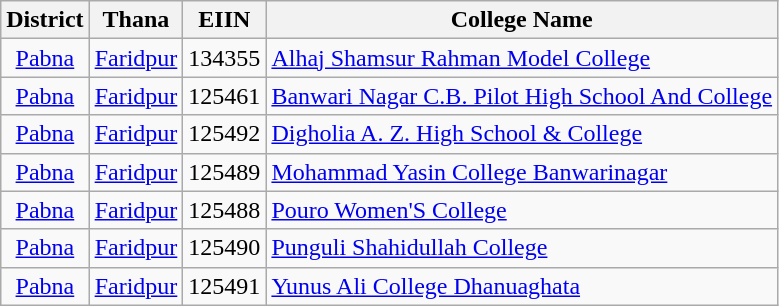<table class="wikitable">
<tr>
<th style="text-align: center;">District</th>
<th style="text-align: center;">Thana</th>
<th style="text-align: center;">EIIN</th>
<th style="text-align: center;">College Name</th>
</tr>
<tr>
<td style="text-align: center;"><a href='#'>Pabna</a></td>
<td style="text-align: center;"><a href='#'>Faridpur</a></td>
<td style="text-align: center;">134355</td>
<td><a href='#'>Alhaj Shamsur Rahman Model College</a></td>
</tr>
<tr>
<td style="text-align: center;"><a href='#'>Pabna</a></td>
<td style="text-align: center;"><a href='#'>Faridpur</a></td>
<td style="text-align: center;">125461</td>
<td><a href='#'>Banwari Nagar C.B. Pilot High School And College</a></td>
</tr>
<tr>
<td style="text-align: center;"><a href='#'>Pabna</a></td>
<td style="text-align: center;"><a href='#'>Faridpur</a></td>
<td style="text-align: center;">125492</td>
<td><a href='#'>Digholia A. Z. High School & College</a></td>
</tr>
<tr>
<td style="text-align: center;"><a href='#'>Pabna</a></td>
<td style="text-align: center;"><a href='#'>Faridpur</a></td>
<td style="text-align: center;">125489</td>
<td><a href='#'>Mohammad Yasin College Banwarinagar</a></td>
</tr>
<tr>
<td style="text-align: center;"><a href='#'>Pabna</a></td>
<td style="text-align: center;"><a href='#'>Faridpur</a></td>
<td style="text-align: center;">125488</td>
<td><a href='#'>Pouro Women'S College</a></td>
</tr>
<tr>
<td style="text-align: center;"><a href='#'>Pabna</a></td>
<td style="text-align: center;"><a href='#'>Faridpur</a></td>
<td style="text-align: center;">125490</td>
<td><a href='#'>Punguli Shahidullah College</a></td>
</tr>
<tr>
<td style="text-align: center;"><a href='#'>Pabna</a></td>
<td style="text-align: center;"><a href='#'>Faridpur</a></td>
<td style="text-align: center;">125491</td>
<td><a href='#'>Yunus Ali College Dhanuaghata</a></td>
</tr>
</table>
